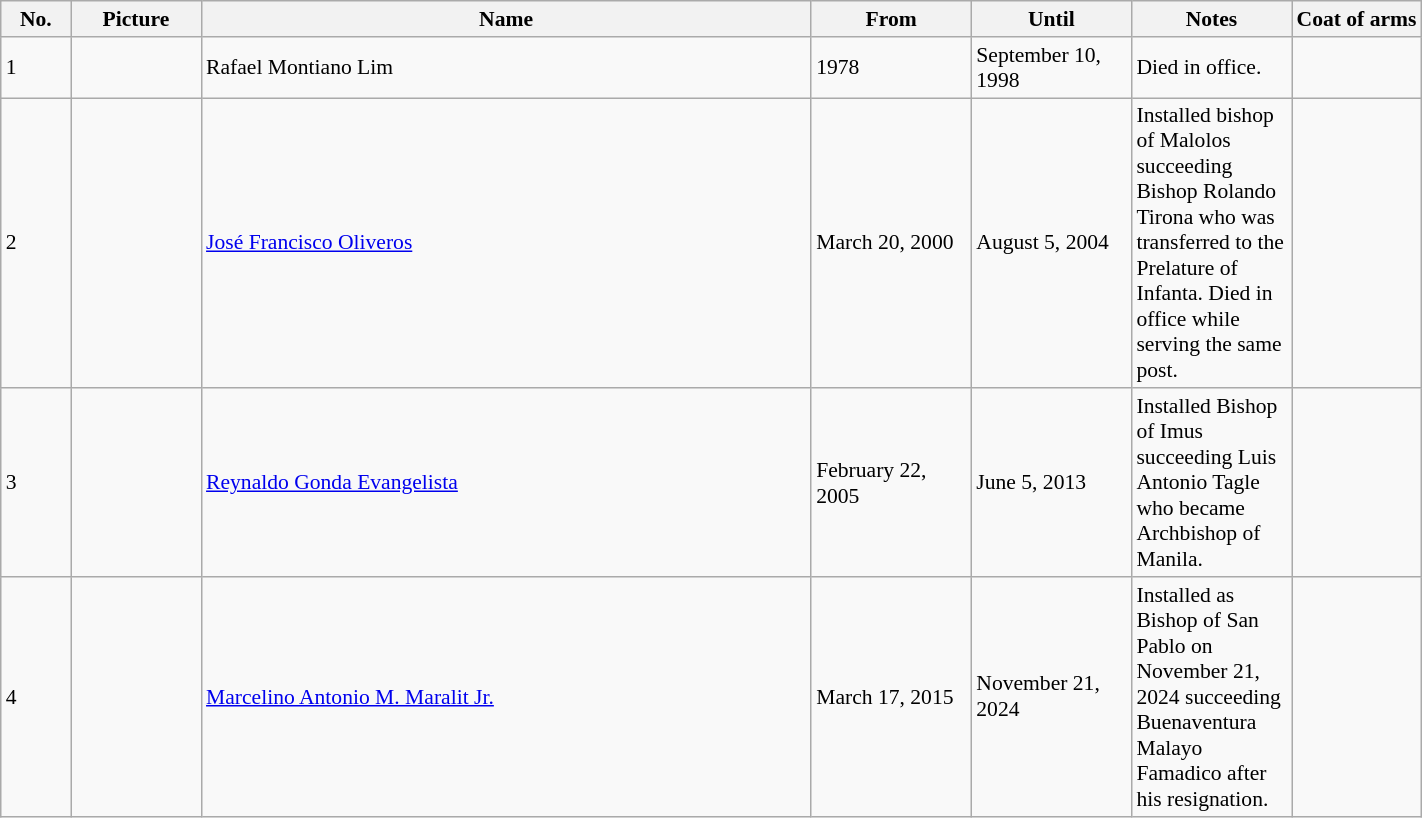<table class="wikitable" style="font-size:90%;">
<tr>
<th width=40px>No.</th>
<th width=80px>Picture</th>
<th width=400px>Name</th>
<th width=100px>From</th>
<th width=100px>Until</th>
<th width=100px>Notes</th>
<th>Coat of arms</th>
</tr>
<tr -align=center>
<td>1</td>
<td></td>
<td>Rafael Montiano Lim</td>
<td>1978</td>
<td>September 10, 1998</td>
<td>Died in office.</td>
<td></td>
</tr>
<tr -align=center>
<td>2</td>
<td></td>
<td><a href='#'>José Francisco Oliveros</a></td>
<td>March 20, 2000</td>
<td>August 5, 2004</td>
<td>Installed bishop of Malolos succeeding Bishop Rolando Tirona who was transferred to the Prelature of Infanta. Died in office while serving the same post.</td>
<td></td>
</tr>
<tr -align=center>
<td>3</td>
<td></td>
<td><a href='#'>Reynaldo Gonda Evangelista</a></td>
<td>February 22, 2005</td>
<td>June 5, 2013</td>
<td>Installed Bishop of Imus succeeding Luis Antonio Tagle who became Archbishop of Manila.</td>
<td></td>
</tr>
<tr -align=center>
<td>4</td>
<td></td>
<td><a href='#'>Marcelino Antonio M. Maralit Jr.</a></td>
<td>March 17, 2015</td>
<td>November 21, 2024</td>
<td>Installed as Bishop of San Pablo on November 21, 2024 succeeding Buenaventura Malayo Famadico after his resignation.</td>
<td></td>
</tr>
</table>
